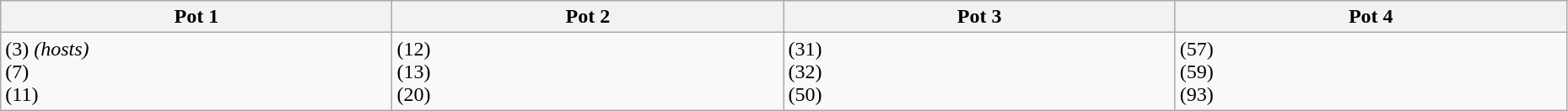<table class="wikitable" style="width:98%;">
<tr>
<th width=25%>Pot 1</th>
<th width=25%>Pot 2</th>
<th width=25%>Pot 3</th>
<th width=25%>Pot 4</th>
</tr>
<tr>
<td> (3) <em>(hosts)</em><br> (7)<br> (11)</td>
<td> (12)<br> (13)<br> (20)</td>
<td> (31)<br> (32)<br> (50)</td>
<td> (57)<br> (59)<br> (93)</td>
</tr>
</table>
